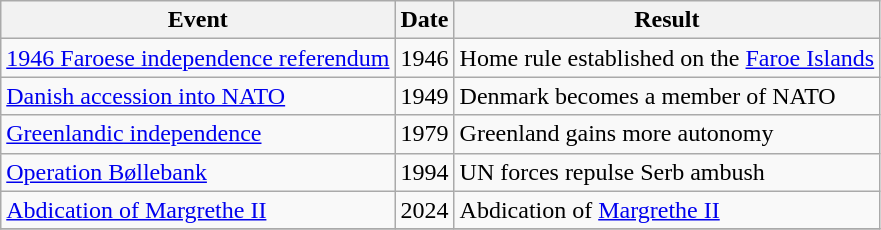<table class="wikitable">
<tr>
<th>Event</th>
<th>Date</th>
<th>Result</th>
</tr>
<tr>
<td><a href='#'>1946 Faroese independence referendum</a></td>
<td>1946</td>
<td>Home rule established on the <a href='#'>Faroe Islands</a></td>
</tr>
<tr>
<td><a href='#'>Danish accession into NATO</a></td>
<td>1949</td>
<td>Denmark becomes a member of NATO</td>
</tr>
<tr>
<td><a href='#'>Greenlandic independence</a></td>
<td>1979</td>
<td>Greenland gains more autonomy</td>
</tr>
<tr>
<td><a href='#'>Operation Bøllebank</a></td>
<td>1994</td>
<td>UN forces repulse Serb ambush</td>
</tr>
<tr>
<td><a href='#'>Abdication of Margrethe II</a></td>
<td>2024</td>
<td>Abdication of <a href='#'>Margrethe II</a></td>
</tr>
<tr>
</tr>
</table>
